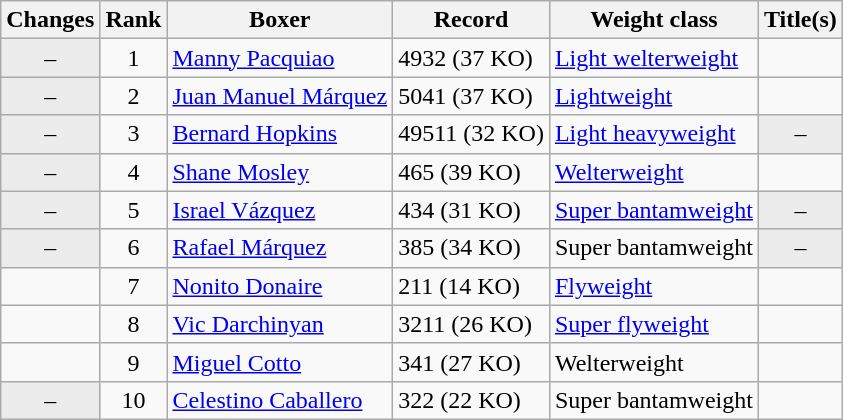<table class="wikitable ">
<tr>
<th>Changes</th>
<th>Rank</th>
<th>Boxer</th>
<th>Record</th>
<th>Weight class</th>
<th>Title(s)</th>
</tr>
<tr>
<td align=center bgcolor=#ECECEC>–</td>
<td align=center>1</td>
<td><a href='#'>Manny Pacquiao</a></td>
<td>4932 (37 KO)</td>
<td><a href='#'>Light welterweight</a></td>
<td></td>
</tr>
<tr>
<td align=center bgcolor=#ECECEC>–</td>
<td align=center>2</td>
<td><a href='#'>Juan Manuel Márquez</a></td>
<td>5041 (37 KO)</td>
<td><a href='#'>Lightweight</a></td>
<td></td>
</tr>
<tr>
<td align=center bgcolor=#ECECEC>–</td>
<td align=center>3</td>
<td><a href='#'>Bernard Hopkins</a></td>
<td>49511 (32 KO)</td>
<td><a href='#'>Light heavyweight</a></td>
<td align=center bgcolor=#ECECEC data-sort-value="Z">–</td>
</tr>
<tr>
<td align=center bgcolor=#ECECEC>–</td>
<td align=center>4</td>
<td><a href='#'>Shane Mosley</a></td>
<td>465 (39 KO)</td>
<td><a href='#'>Welterweight</a></td>
<td></td>
</tr>
<tr>
<td align=center bgcolor=#ECECEC>–</td>
<td align=center>5</td>
<td><a href='#'>Israel Vázquez</a></td>
<td>434 (31 KO)</td>
<td><a href='#'>Super bantamweight</a></td>
<td align=center bgcolor=#ECECEC data-sort-value="Z">–</td>
</tr>
<tr>
<td align=center bgcolor=#ECECEC>–</td>
<td align=center>6</td>
<td><a href='#'>Rafael Márquez</a></td>
<td>385 (34 KO)</td>
<td>Super bantamweight</td>
<td align=center bgcolor=#ECECEC data-sort-value="Z">–</td>
</tr>
<tr>
<td align=center></td>
<td align=center>7</td>
<td><a href='#'>Nonito Donaire</a></td>
<td>211 (14 KO)</td>
<td><a href='#'>Flyweight</a></td>
<td></td>
</tr>
<tr>
<td align=center></td>
<td align=center>8</td>
<td><a href='#'>Vic Darchinyan</a></td>
<td>3211 (26 KO)</td>
<td><a href='#'>Super flyweight</a></td>
<td></td>
</tr>
<tr>
<td align=center></td>
<td align=center>9</td>
<td><a href='#'>Miguel Cotto</a></td>
<td>341 (27 KO)</td>
<td>Welterweight</td>
<td></td>
</tr>
<tr>
<td align=center bgcolor=#ECECEC>–</td>
<td align=center>10</td>
<td><a href='#'>Celestino Caballero</a></td>
<td>322 (22 KO)</td>
<td>Super bantamweight</td>
<td></td>
</tr>
</table>
